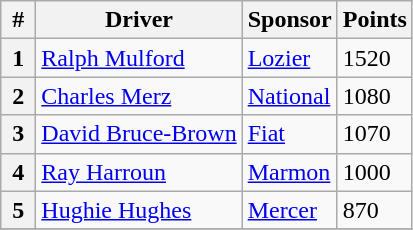<table class="wikitable">
<tr>
<th> # </th>
<th>Driver</th>
<th>Sponsor</th>
<th>Points</th>
</tr>
<tr>
<th>1</th>
<td><a href='#'>Ralph Mulford</a></td>
<td><a href='#'>Lozier</a></td>
<td>1520</td>
</tr>
<tr>
<th>2</th>
<td><a href='#'>Charles Merz</a></td>
<td><a href='#'>National</a></td>
<td>1080</td>
</tr>
<tr>
<th>3</th>
<td><a href='#'>David Bruce-Brown</a></td>
<td><a href='#'>Fiat</a></td>
<td>1070</td>
</tr>
<tr>
<th>4</th>
<td><a href='#'>Ray Harroun</a></td>
<td><a href='#'>Marmon</a></td>
<td>1000</td>
</tr>
<tr>
<th>5</th>
<td><a href='#'>Hughie Hughes</a></td>
<td><a href='#'>Mercer</a></td>
<td>870</td>
</tr>
<tr>
</tr>
</table>
